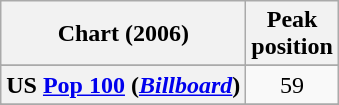<table class="wikitable sortable plainrowheaders" style="text-align:center;">
<tr>
<th scope="col">Chart (2006)</th>
<th scope="col">Peak<br>position</th>
</tr>
<tr>
</tr>
<tr>
</tr>
<tr>
</tr>
<tr>
<th scope="row">US <a href='#'>Pop 100</a> (<a href='#'><em>Billboard</em></a>)</th>
<td>59</td>
</tr>
<tr>
</tr>
<tr>
</tr>
</table>
